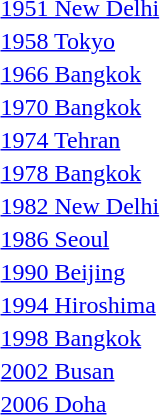<table>
<tr>
<td><a href='#'>1951 New Delhi</a></td>
<td></td>
<td></td>
<td></td>
</tr>
<tr>
<td><a href='#'>1958 Tokyo</a></td>
<td></td>
<td></td>
<td></td>
</tr>
<tr>
<td><a href='#'>1966 Bangkok</a></td>
<td></td>
<td></td>
<td></td>
</tr>
<tr>
<td><a href='#'>1970 Bangkok</a></td>
<td></td>
<td></td>
<td></td>
</tr>
<tr>
<td><a href='#'>1974 Tehran</a></td>
<td></td>
<td></td>
<td></td>
</tr>
<tr>
<td><a href='#'>1978 Bangkok</a></td>
<td></td>
<td></td>
<td></td>
</tr>
<tr>
<td><a href='#'>1982 New Delhi</a></td>
<td></td>
<td></td>
<td></td>
</tr>
<tr>
<td><a href='#'>1986 Seoul</a></td>
<td></td>
<td></td>
<td></td>
</tr>
<tr>
<td><a href='#'>1990 Beijing</a></td>
<td></td>
<td></td>
<td></td>
</tr>
<tr>
<td><a href='#'>1994 Hiroshima</a></td>
<td></td>
<td></td>
<td></td>
</tr>
<tr>
<td><a href='#'>1998 Bangkok</a></td>
<td></td>
<td></td>
<td></td>
</tr>
<tr>
<td><a href='#'>2002 Busan</a></td>
<td></td>
<td></td>
<td></td>
</tr>
<tr>
<td><a href='#'>2006 Doha</a></td>
<td></td>
<td></td>
<td></td>
</tr>
</table>
